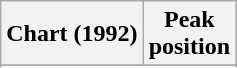<table class="wikitable sortable">
<tr>
<th align="left">Chart (1992)</th>
<th align="center">Peak<br>position</th>
</tr>
<tr>
</tr>
<tr>
</tr>
</table>
